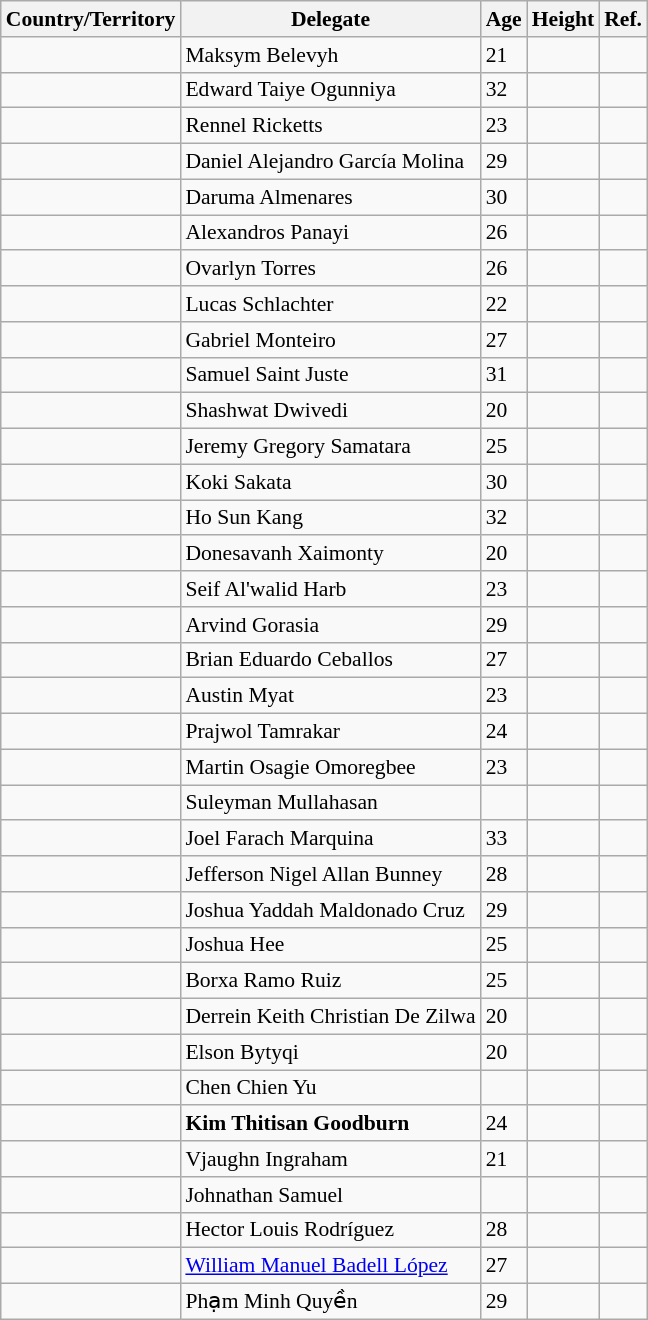<table class="wikitable" style="font-size: 90%;">
<tr>
<th>Country/Territory</th>
<th>Delegate</th>
<th>Age</th>
<th>Height</th>
<th>Ref.</th>
</tr>
<tr>
<td></td>
<td>Maksym Belevyh</td>
<td>21</td>
<td></td>
<td></td>
</tr>
<tr>
<td></td>
<td>Edward Taiye Ogunniya</td>
<td>32</td>
<td></td>
<td></td>
</tr>
<tr>
<td></td>
<td>Rennel Ricketts</td>
<td>23</td>
<td></td>
<td></td>
</tr>
<tr>
<td></td>
<td>Daniel Alejandro García Molina</td>
<td>29</td>
<td></td>
<td></td>
</tr>
<tr>
<td></td>
<td>Daruma Almenares</td>
<td>30</td>
<td></td>
<td></td>
</tr>
<tr>
<td></td>
<td>Alexandros Panayi</td>
<td>26</td>
<td></td>
<td></td>
</tr>
<tr>
<td></td>
<td>Ovarlyn Torres</td>
<td>26</td>
<td></td>
<td></td>
</tr>
<tr>
<td></td>
<td>Lucas Schlachter</td>
<td>22</td>
<td></td>
<td></td>
</tr>
<tr>
<td></td>
<td>Gabriel Monteiro</td>
<td>27</td>
<td></td>
<td></td>
</tr>
<tr>
<td></td>
<td>Samuel Saint Juste</td>
<td>31</td>
<td></td>
<td></td>
</tr>
<tr>
<td></td>
<td>Shashwat Dwivedi</td>
<td>20</td>
<td></td>
<td></td>
</tr>
<tr>
<td></td>
<td>Jeremy Gregory Samatara</td>
<td>25</td>
<td></td>
<td></td>
</tr>
<tr>
<td></td>
<td>Koki Sakata</td>
<td>30</td>
<td></td>
<td></td>
</tr>
<tr>
<td></td>
<td>Ho Sun Kang</td>
<td>32</td>
<td></td>
<td></td>
</tr>
<tr>
<td></td>
<td>Donesavanh Xaimonty</td>
<td>20</td>
<td></td>
<td></td>
</tr>
<tr>
<td></td>
<td>Seif Al'walid Harb</td>
<td>23</td>
<td></td>
<td></td>
</tr>
<tr>
<td></td>
<td>Arvind Gorasia</td>
<td>29</td>
<td></td>
<td></td>
</tr>
<tr>
<td></td>
<td>Brian Eduardo Ceballos</td>
<td>27</td>
<td></td>
<td></td>
</tr>
<tr>
<td></td>
<td>Austin Myat</td>
<td>23</td>
<td></td>
<td></td>
</tr>
<tr>
<td></td>
<td>Prajwol Tamrakar</td>
<td>24</td>
<td></td>
<td></td>
</tr>
<tr>
<td></td>
<td>Martin Osagie Omoregbee</td>
<td>23</td>
<td></td>
<td></td>
</tr>
<tr>
<td></td>
<td>Suleyman Mullahasan</td>
<td></td>
<td></td>
<td></td>
</tr>
<tr>
<td></td>
<td>Joel Farach Marquina</td>
<td>33</td>
<td></td>
<td></td>
</tr>
<tr>
<td></td>
<td>Jefferson Nigel Allan Bunney</td>
<td>28</td>
<td></td>
<td></td>
</tr>
<tr>
<td></td>
<td>Joshua Yaddah Maldonado Cruz</td>
<td>29</td>
<td></td>
<td></td>
</tr>
<tr>
<td></td>
<td>Joshua Hee</td>
<td>25</td>
<td></td>
<td></td>
</tr>
<tr>
<td></td>
<td>Borxa Ramo Ruiz</td>
<td>25</td>
<td></td>
<td></td>
</tr>
<tr>
<td></td>
<td>Derrein Keith Christian De Zilwa</td>
<td>20</td>
<td></td>
<td></td>
</tr>
<tr>
<td></td>
<td>Elson Bytyqi</td>
<td>20</td>
<td></td>
<td></td>
</tr>
<tr>
<td></td>
<td>Chen Chien Yu</td>
<td></td>
<td></td>
<td></td>
</tr>
<tr>
<td><strong></strong></td>
<td><strong>Kim Thitisan Goodburn</strong></td>
<td>24</td>
<td></td>
<td></td>
</tr>
<tr>
<td></td>
<td>Vjaughn Ingraham</td>
<td>21</td>
<td></td>
<td></td>
</tr>
<tr>
<td></td>
<td>Johnathan Samuel</td>
<td></td>
<td></td>
<td></td>
</tr>
<tr>
<td></td>
<td>Hector Louis Rodríguez</td>
<td>28</td>
<td></td>
<td></td>
</tr>
<tr>
<td></td>
<td><a href='#'>William Manuel Badell López</a></td>
<td>27</td>
<td></td>
<td></td>
</tr>
<tr>
<td></td>
<td>Phạm Minh Quyền</td>
<td>29</td>
<td></td>
<td></td>
</tr>
</table>
